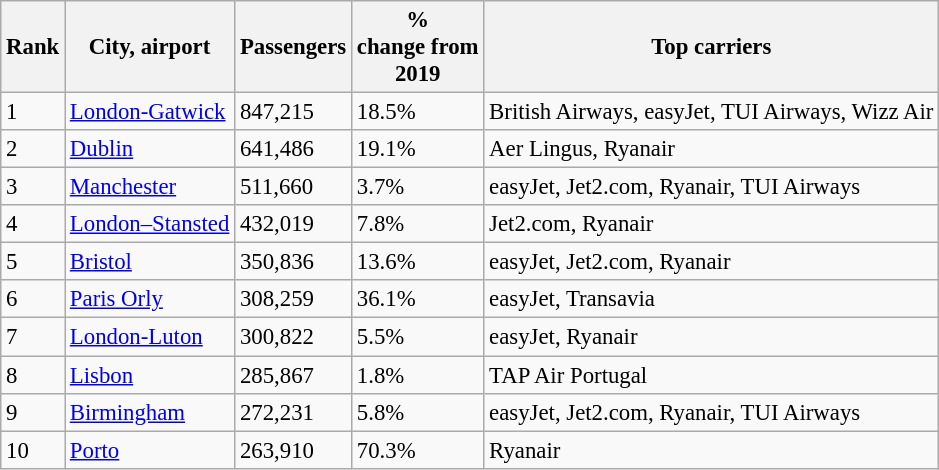<table class="wikitable" style="font-size: 95%" width= align=>
<tr>
<th>Rank</th>
<th>City, airport</th>
<th>Passengers</th>
<th>%<br>change from<br>2019<br></th>
<th>Top carriers</th>
</tr>
<tr>
<td>1</td>
<td><a href='#'>London-Gatwick</a></td>
<td>847,215</td>
<td> 18.5%</td>
<td>British Airways, easyJet, TUI Airways, Wizz Air</td>
</tr>
<tr>
<td>2</td>
<td><a href='#'>Dublin</a></td>
<td>641,486</td>
<td> 19.1%</td>
<td>Aer Lingus, Ryanair</td>
</tr>
<tr>
<td>3</td>
<td><a href='#'>Manchester</a></td>
<td>511,660</td>
<td> 3.7%</td>
<td>easyJet, Jet2.com, Ryanair, TUI Airways</td>
</tr>
<tr>
<td>4</td>
<td><a href='#'>London–Stansted</a></td>
<td>432,019</td>
<td> 7.8%</td>
<td>Jet2.com, Ryanair</td>
</tr>
<tr>
<td>5</td>
<td><a href='#'>Bristol</a></td>
<td>350,836</td>
<td> 13.6%</td>
<td>easyJet, Jet2.com, Ryanair</td>
</tr>
<tr>
<td>6</td>
<td><a href='#'>Paris Orly</a></td>
<td>308,259</td>
<td> 36.1%</td>
<td>easyJet, Transavia</td>
</tr>
<tr>
<td>7</td>
<td><a href='#'>London-Luton</a></td>
<td>300,822</td>
<td> 5.5%</td>
<td>easyJet, Ryanair</td>
</tr>
<tr>
<td>8</td>
<td><a href='#'>Lisbon</a></td>
<td>285,867</td>
<td> 1.8%</td>
<td>TAP Air Portugal</td>
</tr>
<tr>
<td>9</td>
<td><a href='#'>Birmingham</a></td>
<td>272,231</td>
<td> 5.8%</td>
<td>easyJet, Jet2.com, Ryanair, TUI Airways</td>
</tr>
<tr>
<td>10</td>
<td><a href='#'>Porto</a></td>
<td>263,910</td>
<td> 70.3%</td>
<td>Ryanair</td>
</tr>
</table>
